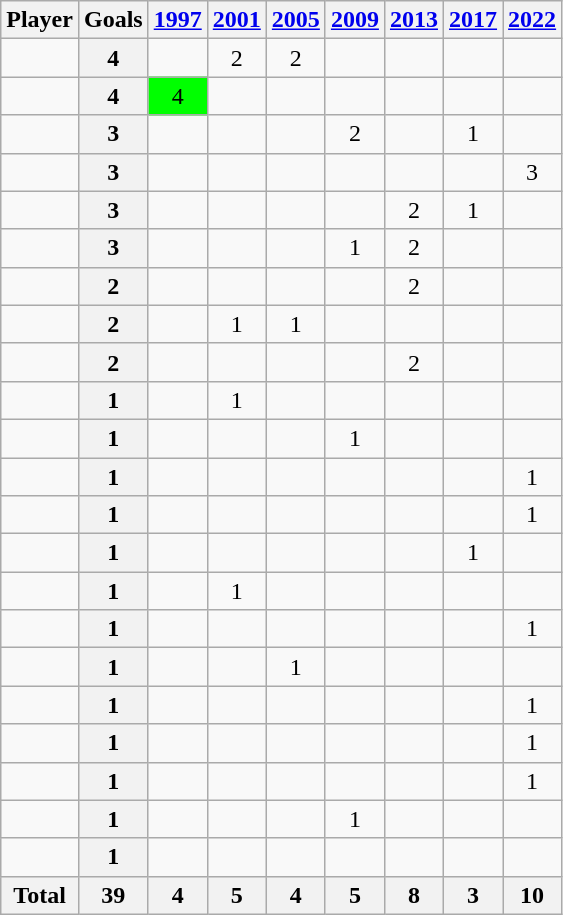<table class="wikitable sortable" style="text-align:center;">
<tr>
<th>Player</th>
<th>Goals</th>
<th><a href='#'>1997</a></th>
<th><a href='#'>2001</a></th>
<th><a href='#'>2005</a></th>
<th><a href='#'>2009</a></th>
<th><a href='#'>2013</a></th>
<th><a href='#'>2017</a></th>
<th><a href='#'>2022</a></th>
</tr>
<tr>
<td align="left"></td>
<th>4</th>
<td></td>
<td>2</td>
<td>2</td>
<td></td>
<td></td>
<td></td>
<td></td>
</tr>
<tr>
<td align="left"></td>
<th>4</th>
<td style="background:#00FF00">4</td>
<td></td>
<td></td>
<td></td>
<td></td>
<td></td>
<td></td>
</tr>
<tr>
<td align="left"></td>
<th>3</th>
<td></td>
<td></td>
<td></td>
<td>2</td>
<td></td>
<td>1</td>
<td></td>
</tr>
<tr>
<td align="left"></td>
<th>3</th>
<td></td>
<td></td>
<td></td>
<td></td>
<td></td>
<td></td>
<td>3</td>
</tr>
<tr>
<td align="left"></td>
<th>3</th>
<td></td>
<td></td>
<td></td>
<td></td>
<td>2</td>
<td>1</td>
<td></td>
</tr>
<tr>
<td align="left"></td>
<th>3</th>
<td></td>
<td></td>
<td></td>
<td>1</td>
<td>2</td>
<td></td>
<td></td>
</tr>
<tr>
<td align="left"></td>
<th>2</th>
<td></td>
<td></td>
<td></td>
<td></td>
<td>2</td>
<td></td>
<td></td>
</tr>
<tr>
<td align="left"></td>
<th>2</th>
<td></td>
<td>1</td>
<td>1</td>
<td></td>
<td></td>
<td></td>
<td></td>
</tr>
<tr>
<td align="left"></td>
<th>2</th>
<td></td>
<td></td>
<td></td>
<td></td>
<td>2</td>
<td></td>
<td></td>
</tr>
<tr>
<td align="left"></td>
<th>1</th>
<td></td>
<td>1</td>
<td></td>
<td></td>
<td></td>
<td></td>
<td></td>
</tr>
<tr>
<td align="left"></td>
<th>1</th>
<td></td>
<td></td>
<td></td>
<td>1</td>
<td></td>
<td></td>
<td></td>
</tr>
<tr>
<td align="left"></td>
<th>1</th>
<td></td>
<td></td>
<td></td>
<td></td>
<td></td>
<td></td>
<td>1</td>
</tr>
<tr>
<td align="left"></td>
<th>1</th>
<td></td>
<td></td>
<td></td>
<td></td>
<td></td>
<td></td>
<td>1</td>
</tr>
<tr>
<td align="left"></td>
<th>1</th>
<td></td>
<td></td>
<td></td>
<td></td>
<td></td>
<td>1</td>
<td></td>
</tr>
<tr>
<td align="left"></td>
<th>1</th>
<td></td>
<td>1</td>
<td></td>
<td></td>
<td></td>
<td></td>
<td></td>
</tr>
<tr>
<td align="left"></td>
<th>1</th>
<td></td>
<td></td>
<td></td>
<td></td>
<td></td>
<td></td>
<td>1</td>
</tr>
<tr>
<td align="left"></td>
<th>1</th>
<td></td>
<td></td>
<td>1</td>
<td></td>
<td></td>
<td></td>
<td></td>
</tr>
<tr>
<td align="left"></td>
<th>1</th>
<td></td>
<td></td>
<td></td>
<td></td>
<td></td>
<td></td>
<td>1</td>
</tr>
<tr>
<td align="left"></td>
<th>1</th>
<td></td>
<td></td>
<td></td>
<td></td>
<td></td>
<td></td>
<td>1</td>
</tr>
<tr>
<td align="left"></td>
<th>1</th>
<td></td>
<td></td>
<td></td>
<td></td>
<td></td>
<td></td>
<td>1</td>
</tr>
<tr>
<td align="left"></td>
<th>1</th>
<td></td>
<td></td>
<td></td>
<td>1</td>
<td></td>
<td></td>
<td></td>
</tr>
<tr>
<td align="left"></td>
<th>1</th>
<td></td>
<td></td>
<td></td>
<td></td>
<td></td>
<td></td>
<td></td>
</tr>
<tr class="sortbottom">
<th>Total</th>
<th>39</th>
<th>4</th>
<th>5</th>
<th>4</th>
<th>5</th>
<th>8</th>
<th>3</th>
<th>10</th>
</tr>
</table>
